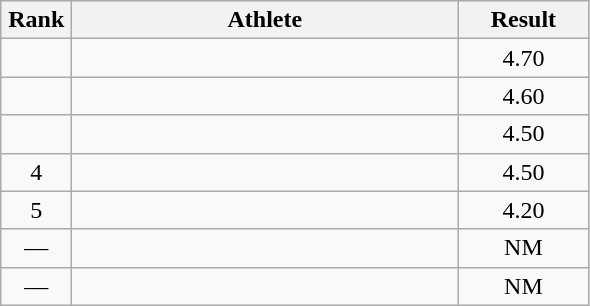<table class=wikitable style="text-align:center">
<tr>
<th width=40>Rank</th>
<th width=250>Athlete</th>
<th width=80>Result</th>
</tr>
<tr>
<td></td>
<td align=left></td>
<td>4.70</td>
</tr>
<tr>
<td></td>
<td align=left></td>
<td>4.60</td>
</tr>
<tr>
<td></td>
<td align=left></td>
<td>4.50</td>
</tr>
<tr>
<td>4</td>
<td align=left></td>
<td>4.50</td>
</tr>
<tr>
<td>5</td>
<td align=left></td>
<td>4.20</td>
</tr>
<tr>
<td>—</td>
<td align=left></td>
<td>NM</td>
</tr>
<tr>
<td>—</td>
<td align=left></td>
<td>NM</td>
</tr>
</table>
